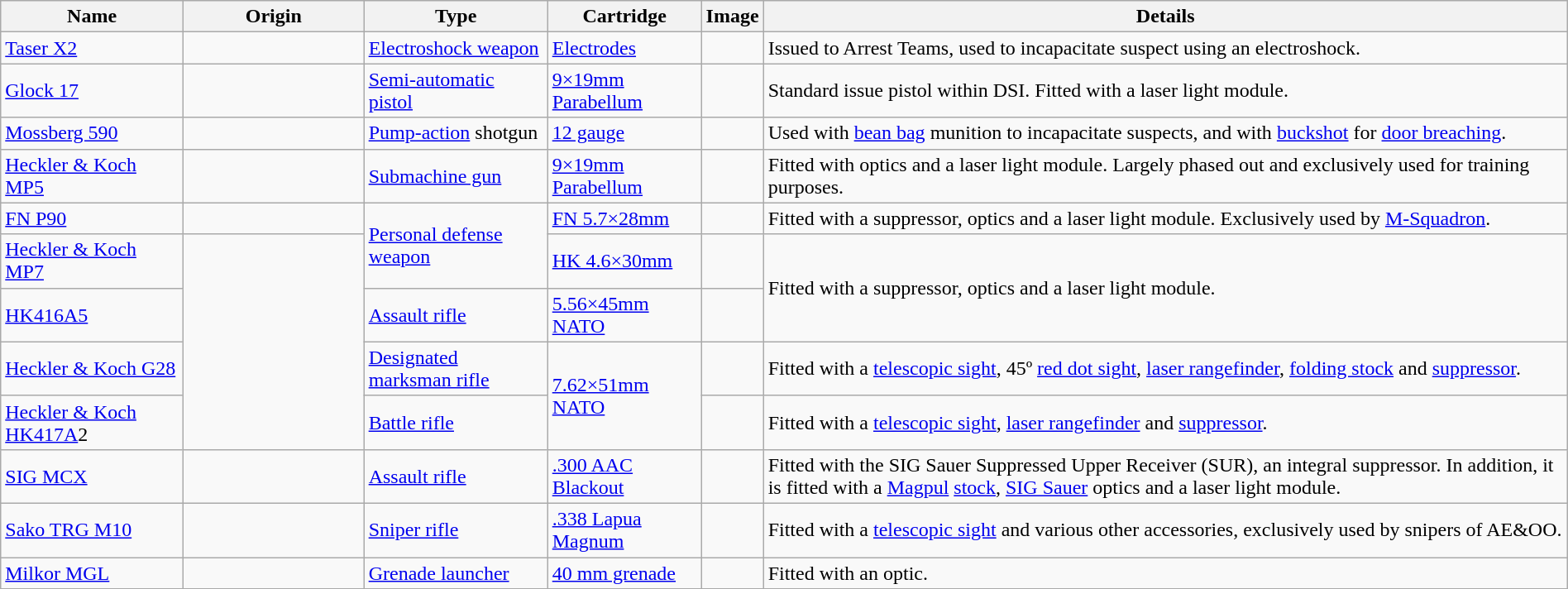<table class="wikitable" style="margin:auto; width:100%;">
<tr>
<th style="text-align: center; width:12%;">Name</th>
<th style="text-align: center; width:12%;">Origin</th>
<th style="text-align: center; width:12%;">Type</th>
<th style="text-align: center; width:10%;">Cartridge</th>
<th style="text-align: center; width:0%;">Image</th>
<th style="text-align: center; width:54%;">Details</th>
</tr>
<tr>
<td><a href='#'>Taser X2</a></td>
<td></td>
<td><a href='#'>Electroshock weapon</a></td>
<td><a href='#'>Electrodes</a></td>
<td></td>
<td>Issued to Arrest Teams, used to incapacitate suspect using an electroshock.</td>
</tr>
<tr>
<td><a href='#'>Glock 17</a></td>
<td></td>
<td><a href='#'>Semi-automatic pistol</a></td>
<td><a href='#'>9×19mm Parabellum</a></td>
<td></td>
<td>Standard issue pistol within DSI. Fitted with a laser light module.</td>
</tr>
<tr>
<td><a href='#'>Mossberg 590</a></td>
<td></td>
<td><a href='#'>Pump-action</a> shotgun</td>
<td><a href='#'>12 gauge</a></td>
<td></td>
<td>Used with <a href='#'>bean bag</a> munition to incapacitate suspects, and with <a href='#'>buckshot</a> for <a href='#'>door breaching</a>.</td>
</tr>
<tr>
<td><a href='#'>Heckler & Koch MP5</a></td>
<td></td>
<td><a href='#'>Submachine gun</a></td>
<td><a href='#'>9×19mm Parabellum</a></td>
<td></td>
<td>Fitted with optics and a laser light module. Largely phased out and exclusively used for training purposes.</td>
</tr>
<tr>
<td><a href='#'>FN P90</a></td>
<td></td>
<td rowspan="2"><a href='#'>Personal defense weapon</a></td>
<td><a href='#'>FN 5.7×28mm</a></td>
<td></td>
<td>Fitted with a suppressor, optics and a laser light module. Exclusively used by <a href='#'>M-Squadron</a>.</td>
</tr>
<tr>
<td><a href='#'>Heckler & Koch MP7</a></td>
<td rowspan="4"></td>
<td><a href='#'>HK 4.6×30mm</a></td>
<td></td>
<td rowspan="2">Fitted with a suppressor, optics and a laser light module.</td>
</tr>
<tr>
<td><a href='#'>HK416A5</a></td>
<td><a href='#'>Assault rifle</a></td>
<td><a href='#'>5.56×45mm NATO</a></td>
<td></td>
</tr>
<tr>
<td><a href='#'>Heckler & Koch G28</a></td>
<td><a href='#'>Designated marksman rifle</a></td>
<td rowspan="2"><a href='#'>7.62×51mm NATO</a></td>
<td></td>
<td>Fitted with a <a href='#'>telescopic sight</a>, 45º <a href='#'>red dot sight</a>, <a href='#'>laser rangefinder</a>, <a href='#'>folding stock</a> and <a href='#'>suppressor</a>.</td>
</tr>
<tr>
<td><a href='#'>Heckler & Koch HK417A</a>2</td>
<td><a href='#'>Battle rifle</a></td>
<td></td>
<td>Fitted with a <a href='#'>telescopic sight</a>, <a href='#'>laser rangefinder</a> and <a href='#'>suppressor</a>.</td>
</tr>
<tr>
<td><a href='#'>SIG MCX</a></td>
<td></td>
<td><a href='#'>Assault rifle</a></td>
<td><a href='#'>.300 AAC Blackout</a></td>
<td></td>
<td>Fitted with the SIG Sauer Suppressed Upper Receiver (SUR), an integral suppressor. In addition, it is fitted with a <a href='#'>Magpul</a> <a href='#'>stock</a>, <a href='#'>SIG Sauer</a> optics and a laser light module.</td>
</tr>
<tr>
<td><a href='#'>Sako TRG M10</a></td>
<td></td>
<td><a href='#'>Sniper rifle</a></td>
<td><a href='#'>.338 Lapua Magnum</a></td>
<td></td>
<td>Fitted with a <a href='#'>telescopic sight</a> and various other accessories, exclusively used by snipers of AE&OO.</td>
</tr>
<tr>
<td><a href='#'>Milkor MGL</a></td>
<td></td>
<td><a href='#'>Grenade launcher</a></td>
<td><a href='#'>40 mm grenade</a></td>
<td></td>
<td>Fitted with an optic.</td>
</tr>
</table>
